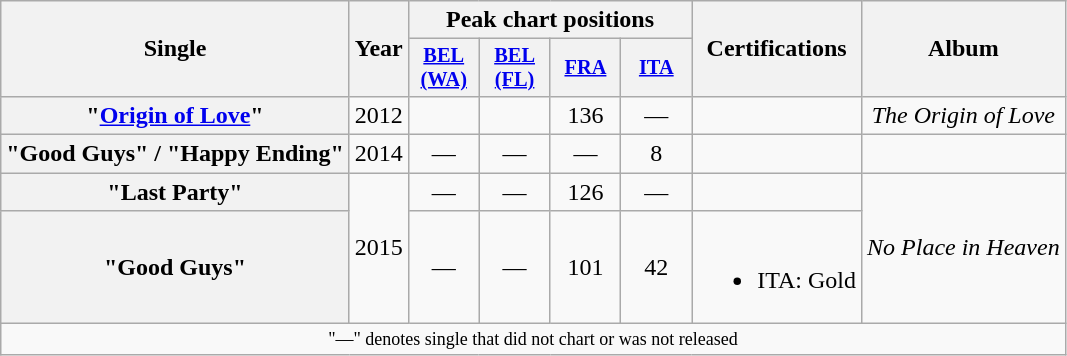<table class="wikitable plainrowheaders" style="text-align:center;" border="1">
<tr>
<th scope="colw" rowspan="2">Single</th>
<th scope="col" rowspan="2">Year</th>
<th scope="col" colspan="4">Peak chart positions</th>
<th scope="col" rowspan="2">Certifications</th>
<th scope="col" rowspan="2">Album</th>
</tr>
<tr>
<th scope="col" style="width:3em;font-size:85%;"><a href='#'>BEL<br>(WA)</a><br></th>
<th scope="col" style="width:3em;font-size:85%;"><a href='#'>BEL<br>(FL)</a><br></th>
<th scope="col" style="width:3em;font-size:85%;"><a href='#'>FRA</a><br></th>
<th scope="col" style="width:3em;font-size:85%;"><a href='#'>ITA</a><br></th>
</tr>
<tr>
<th scope="row">"<a href='#'>Origin of Love</a>"</th>
<td>2012</td>
<td></td>
<td></td>
<td>136</td>
<td>—</td>
<td></td>
<td><em>The Origin of Love</em></td>
</tr>
<tr>
<th scope="row">"Good Guys" / "Happy Ending"<br></th>
<td>2014</td>
<td>—</td>
<td>—</td>
<td>—</td>
<td>8</td>
<td></td>
<td></td>
</tr>
<tr>
<th scope="row">"Last Party"</th>
<td rowspan="2">2015</td>
<td>—</td>
<td>—</td>
<td>126</td>
<td>—</td>
<td></td>
<td rowspan="2"><em>No Place in Heaven</em></td>
</tr>
<tr>
<th scope="row">"Good Guys"</th>
<td>—</td>
<td>—</td>
<td>101</td>
<td>42</td>
<td><br><ul><li>ITA: Gold</li></ul></td>
</tr>
<tr>
<td colspan="17" style="font-size:9pt">"—" denotes single that did not chart or was not released</td>
</tr>
</table>
